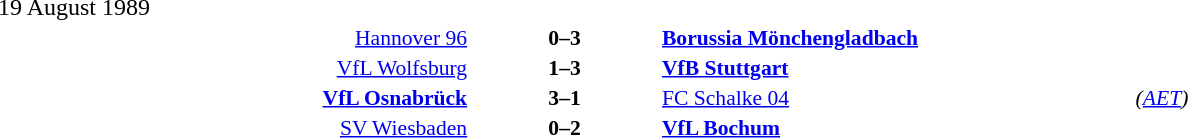<table width=100% cellspacing=1>
<tr>
<th width=25%></th>
<th width=10%></th>
<th width=25%></th>
<th></th>
</tr>
<tr>
<td>19 August 1989</td>
</tr>
<tr style=font-size:90%>
<td align=right><a href='#'>Hannover 96</a></td>
<td align=center><strong>0–3</strong></td>
<td><strong><a href='#'>Borussia Mönchengladbach</a></strong></td>
</tr>
<tr style=font-size:90%>
<td align=right><a href='#'>VfL Wolfsburg</a></td>
<td align=center><strong>1–3</strong></td>
<td><strong><a href='#'>VfB Stuttgart</a></strong></td>
</tr>
<tr style=font-size:90%>
<td align=right><strong><a href='#'>VfL Osnabrück</a></strong></td>
<td align=center><strong>3–1</strong></td>
<td><a href='#'>FC Schalke 04</a></td>
<td><em>(<a href='#'>AET</a>)</em></td>
</tr>
<tr style=font-size:90%>
<td align=right><a href='#'>SV Wiesbaden</a></td>
<td align=center><strong>0–2</strong></td>
<td><strong><a href='#'>VfL Bochum</a></strong></td>
</tr>
</table>
